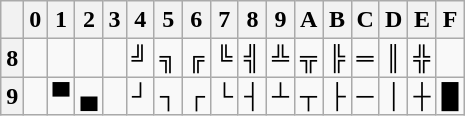<table class="wikitable">
<tr>
<th></th>
<th>0</th>
<th>1</th>
<th>2</th>
<th>3</th>
<th>4</th>
<th>5</th>
<th>6</th>
<th>7</th>
<th>8</th>
<th>9</th>
<th>A</th>
<th>B</th>
<th>C</th>
<th>D</th>
<th>E</th>
<th>F</th>
</tr>
<tr>
<th>8</th>
<td></td>
<td></td>
<td></td>
<td></td>
<td>╝</td>
<td>╗</td>
<td>╔</td>
<td>╚</td>
<td>╣</td>
<td>╩</td>
<td>╦</td>
<td>╠</td>
<td>═</td>
<td>║</td>
<td>╬</td>
<td></td>
</tr>
<tr>
<th>9</th>
<td></td>
<td>▀</td>
<td>▄</td>
<td></td>
<td>┘</td>
<td>┐</td>
<td>┌</td>
<td>└</td>
<td>┤</td>
<td>┴</td>
<td>┬</td>
<td>├</td>
<td>─</td>
<td>│</td>
<td>┼</td>
<td>█</td>
</tr>
</table>
